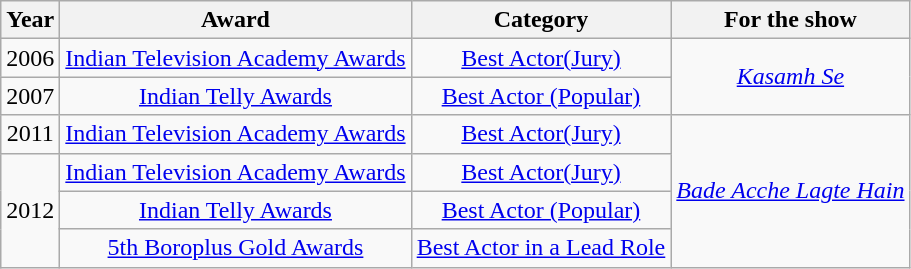<table class="wikitable" style="text-align:center;">
<tr>
<th>Year</th>
<th>Award</th>
<th>Category</th>
<th>For the show</th>
</tr>
<tr>
<td rowspan="2">2006</td>
<td><a href='#'>Indian Television Academy Awards</a></td>
<td><a href='#'>Best Actor(Jury)</a></td>
<td rowspan="3"><em><a href='#'>Kasamh Se</a></em></td>
</tr>
<tr>
<td rowspan="2"><a href='#'>Indian Telly Awards</a></td>
<td rowspan="2"><a href='#'>Best Actor (Popular)</a></td>
</tr>
<tr>
<td>2007</td>
</tr>
<tr>
<td>2011</td>
<td><a href='#'>Indian Television Academy Awards</a></td>
<td><a href='#'>Best Actor(Jury)</a></td>
<td rowspan="4"><em><a href='#'>Bade Acche Lagte Hain</a></em></td>
</tr>
<tr>
<td rowspan="3">2012</td>
<td><a href='#'>Indian Television Academy Awards</a></td>
<td><a href='#'>Best Actor(Jury)</a></td>
</tr>
<tr>
<td><a href='#'>Indian Telly Awards</a></td>
<td><a href='#'>Best Actor (Popular)</a></td>
</tr>
<tr>
<td><a href='#'>5th Boroplus Gold Awards</a></td>
<td><a href='#'>Best Actor in a Lead Role</a></td>
</tr>
</table>
